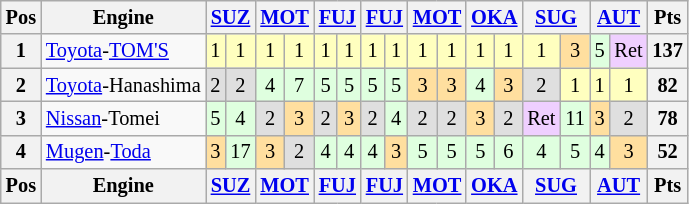<table class="wikitable" style="font-size: 85%; text-align:center">
<tr valign="top">
<th valign="middle">Pos</th>
<th valign="middle">Engine</th>
<th colspan=2><a href='#'>SUZ</a></th>
<th colspan=2><a href='#'>MOT</a></th>
<th colspan=2><a href='#'>FUJ</a></th>
<th colspan=2><a href='#'>FUJ</a></th>
<th colspan=2><a href='#'>MOT</a></th>
<th colspan=2><a href='#'>OKA</a></th>
<th colspan=2><a href='#'>SUG</a></th>
<th colspan=2><a href='#'>AUT</a></th>
<th valign="middle">Pts</th>
</tr>
<tr>
<th>1</th>
<td align=left><a href='#'>Toyota</a>-<a href='#'>TOM'S</a></td>
<td style="background:#FFFFBF;">1</td>
<td style="background:#FFFFBF;">1</td>
<td style="background:#FFFFBF;">1</td>
<td style="background:#FFFFBF;">1</td>
<td style="background:#FFFFBF;">1</td>
<td style="background:#FFFFBF;">1</td>
<td style="background:#FFFFBF;">1</td>
<td style="background:#FFFFBF;">1</td>
<td style="background:#FFFFBF;">1</td>
<td style="background:#FFFFBF;">1</td>
<td style="background:#FFFFBF;">1</td>
<td style="background:#FFFFBF;">1</td>
<td style="background:#FFFFBF;">1</td>
<td style="background:#FFDF9F;">3</td>
<td style="background:#DFFFDF;">5</td>
<td style="background:#EFCFFF;">Ret</td>
<th>137</th>
</tr>
<tr>
<th>2</th>
<td align=left><a href='#'>Toyota</a>-Hanashima</td>
<td style="background:#DFDFDF;">2</td>
<td style="background:#DFDFDF;">2</td>
<td style="background:#DFFFDF;">4</td>
<td style="background:#DFFFDF;">7</td>
<td style="background:#DFFFDF;">5</td>
<td style="background:#DFFFDF;">5</td>
<td style="background:#DFFFDF;">5</td>
<td style="background:#DFFFDF;">5</td>
<td style="background:#FFDF9F;">3</td>
<td style="background:#FFDF9F;">3</td>
<td style="background:#DFFFDF;">4</td>
<td style="background:#FFDF9F;">3</td>
<td style="background:#DFDFDF;">2</td>
<td style="background:#FFFFBF;">1</td>
<td style="background:#FFFFBF;">1</td>
<td style="background:#FFFFBF;">1</td>
<th>82</th>
</tr>
<tr>
<th>3</th>
<td align=left><a href='#'>Nissan</a>-Tomei</td>
<td style="background:#DFFFDF;">5</td>
<td style="background:#DFFFDF;">4</td>
<td style="background:#DFDFDF;">2</td>
<td style="background:#FFDF9F;">3</td>
<td style="background:#DFDFDF;">2</td>
<td style="background:#FFDF9F;">3</td>
<td style="background:#DFDFDF;">2</td>
<td style="background:#DFFFDF;">4</td>
<td style="background:#DFDFDF;">2</td>
<td style="background:#DFDFDF;">2</td>
<td style="background:#FFDF9F;">3</td>
<td style="background:#DFDFDF;">2</td>
<td style="background:#EFCFFF;">Ret</td>
<td style="background:#DFFFDF;">11</td>
<td style="background:#FFDF9F;">3</td>
<td style="background:#DFDFDF;">2</td>
<th>78</th>
</tr>
<tr>
<th>4</th>
<td align=left><a href='#'>Mugen</a>-<a href='#'>Toda</a></td>
<td style="background:#FFDF9F;">3</td>
<td style="background:#DFFFDF;">17</td>
<td style="background:#FFDF9F;">3</td>
<td style="background:#DFDFDF;">2</td>
<td style="background:#DFFFDF;">4</td>
<td style="background:#DFFFDF;">4</td>
<td style="background:#DFFFDF;">4</td>
<td style="background:#FFDF9F;">3</td>
<td style="background:#DFFFDF;">5</td>
<td style="background:#DFFFDF;">5</td>
<td style="background:#DFFFDF;">5</td>
<td style="background:#DFFFDF;">6</td>
<td style="background:#DFFFDF;">4</td>
<td style="background:#DFFFDF;">5</td>
<td style="background:#DFFFDF;">4</td>
<td style="background:#FFDF9F;">3</td>
<th>52</th>
</tr>
<tr valign="top">
<th valign="middle">Pos</th>
<th valign="middle">Engine</th>
<th colspan=2><a href='#'>SUZ</a></th>
<th colspan=2><a href='#'>MOT</a></th>
<th colspan=2><a href='#'>FUJ</a></th>
<th colspan=2><a href='#'>FUJ</a></th>
<th colspan=2><a href='#'>MOT</a></th>
<th colspan=2><a href='#'>OKA</a></th>
<th colspan=2><a href='#'>SUG</a></th>
<th colspan=2><a href='#'>AUT</a></th>
<th valign="middle">Pts</th>
</tr>
</table>
